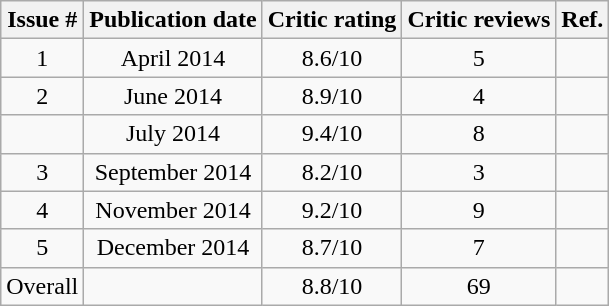<table class="wikitable" style="text-align: center;">
<tr>
<th>Issue #</th>
<th>Publication date</th>
<th>Critic rating</th>
<th>Critic reviews</th>
<th>Ref.</th>
</tr>
<tr>
<td>1</td>
<td>April 2014</td>
<td>8.6/10</td>
<td>5</td>
<td></td>
</tr>
<tr>
<td>2</td>
<td>June 2014</td>
<td>8.9/10</td>
<td>4</td>
<td></td>
</tr>
<tr>
<td></td>
<td>July 2014</td>
<td>9.4/10</td>
<td>8</td>
<td></td>
</tr>
<tr>
<td>3</td>
<td>September 2014</td>
<td>8.2/10</td>
<td>3</td>
<td></td>
</tr>
<tr>
<td>4</td>
<td>November 2014</td>
<td>9.2/10</td>
<td>9</td>
<td></td>
</tr>
<tr>
<td>5</td>
<td>December 2014</td>
<td>8.7/10</td>
<td>7</td>
<td></td>
</tr>
<tr>
<td>Overall</td>
<td></td>
<td>8.8/10</td>
<td>69</td>
<td></td>
</tr>
</table>
